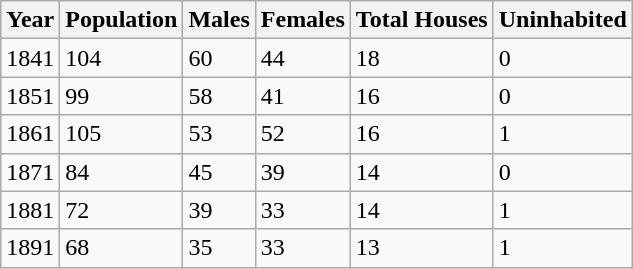<table class="wikitable">
<tr>
<th>Year</th>
<th>Population</th>
<th>Males</th>
<th>Females</th>
<th>Total Houses</th>
<th>Uninhabited</th>
</tr>
<tr>
<td>1841</td>
<td>104</td>
<td>60</td>
<td>44</td>
<td>18</td>
<td>0</td>
</tr>
<tr>
<td>1851</td>
<td>99</td>
<td>58</td>
<td>41</td>
<td>16</td>
<td>0</td>
</tr>
<tr>
<td>1861</td>
<td>105</td>
<td>53</td>
<td>52</td>
<td>16</td>
<td>1</td>
</tr>
<tr>
<td>1871</td>
<td>84</td>
<td>45</td>
<td>39</td>
<td>14</td>
<td>0</td>
</tr>
<tr>
<td>1881</td>
<td>72</td>
<td>39</td>
<td>33</td>
<td>14</td>
<td>1</td>
</tr>
<tr>
<td>1891</td>
<td>68</td>
<td>35</td>
<td>33</td>
<td>13</td>
<td>1</td>
</tr>
</table>
